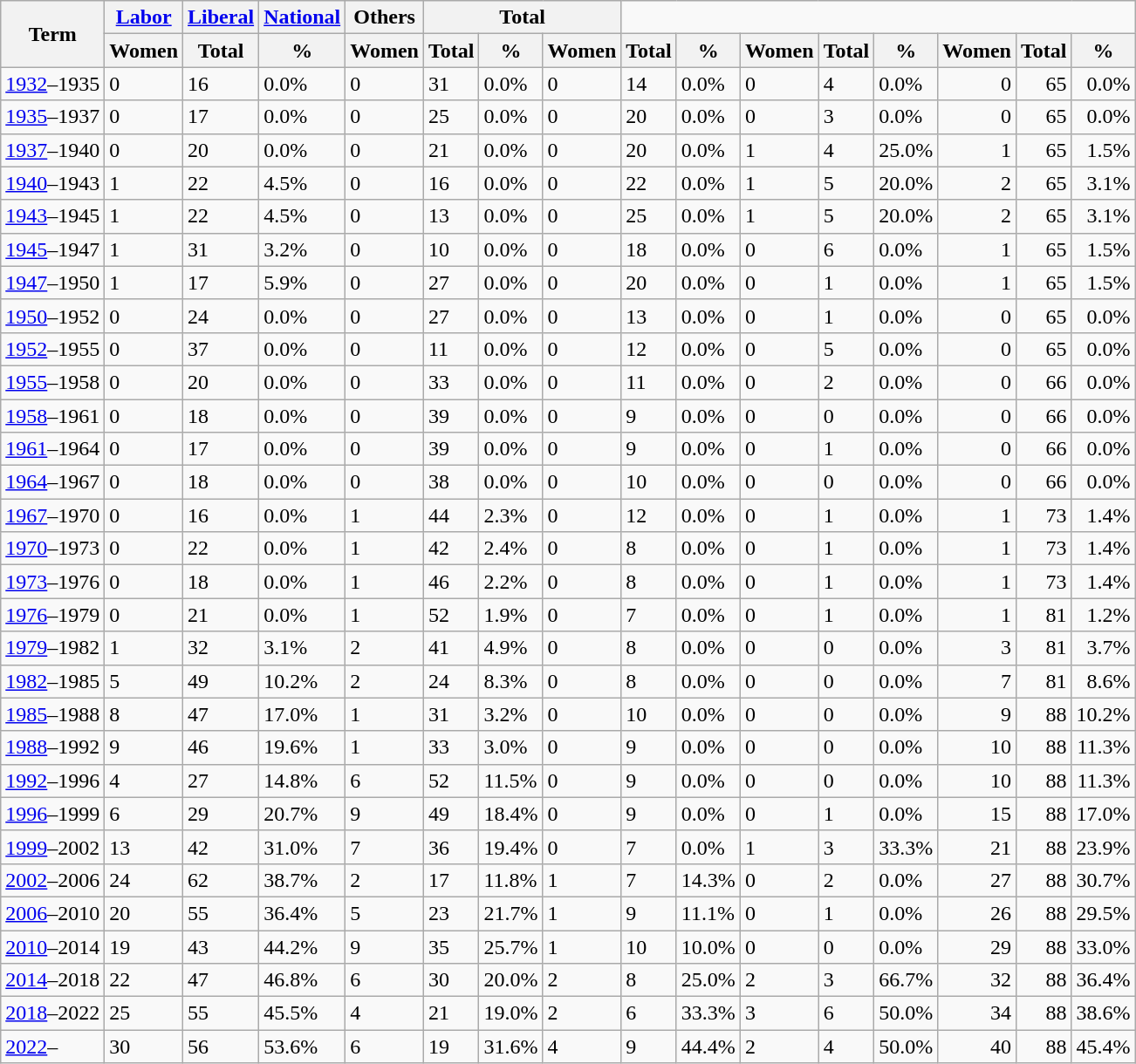<table class="wikitable">
<tr>
<th rowspan=2>Term</th>
<th><a href='#'>Labor</a></th>
<th><a href='#'>Liberal</a></th>
<th><a href='#'>National</a></th>
<th>Others</th>
<th colspan=3>Total</th>
</tr>
<tr>
<th>Women</th>
<th>Total</th>
<th>%</th>
<th>Women</th>
<th>Total</th>
<th>%</th>
<th>Women</th>
<th>Total</th>
<th>%</th>
<th>Women</th>
<th>Total</th>
<th>%</th>
<th>Women</th>
<th>Total</th>
<th>%</th>
</tr>
<tr>
<td><a href='#'>1932</a>–1935</td>
<td>0</td>
<td>16</td>
<td>0.0%</td>
<td>0</td>
<td>31</td>
<td>0.0%</td>
<td>0</td>
<td>14</td>
<td>0.0%</td>
<td>0</td>
<td>4</td>
<td>0.0%</td>
<td align=right>0</td>
<td align=right>65</td>
<td align=right>0.0%</td>
</tr>
<tr>
<td><a href='#'>1935</a>–1937</td>
<td>0</td>
<td>17</td>
<td>0.0%</td>
<td>0</td>
<td>25</td>
<td>0.0%</td>
<td>0</td>
<td>20</td>
<td>0.0%</td>
<td>0</td>
<td>3</td>
<td>0.0%</td>
<td align=right>0</td>
<td align=right>65</td>
<td align=right>0.0%</td>
</tr>
<tr>
<td><a href='#'>1937</a>–1940</td>
<td>0</td>
<td>20</td>
<td>0.0%</td>
<td>0</td>
<td>21</td>
<td>0.0%</td>
<td>0</td>
<td>20</td>
<td>0.0%</td>
<td>1</td>
<td>4</td>
<td>25.0%</td>
<td align=right>1</td>
<td align=right>65</td>
<td align=right>1.5%</td>
</tr>
<tr>
<td><a href='#'>1940</a>–1943</td>
<td>1</td>
<td>22</td>
<td>4.5%</td>
<td>0</td>
<td>16</td>
<td>0.0%</td>
<td>0</td>
<td>22</td>
<td>0.0%</td>
<td>1</td>
<td>5</td>
<td>20.0%</td>
<td align=right>2</td>
<td align=right>65</td>
<td align=right>3.1%</td>
</tr>
<tr>
<td><a href='#'>1943</a>–1945</td>
<td>1</td>
<td>22</td>
<td>4.5%</td>
<td>0</td>
<td>13</td>
<td>0.0%</td>
<td>0</td>
<td>25</td>
<td>0.0%</td>
<td>1</td>
<td>5</td>
<td>20.0%</td>
<td align=right>2</td>
<td align=right>65</td>
<td align=right>3.1%</td>
</tr>
<tr>
<td><a href='#'>1945</a>–1947</td>
<td>1</td>
<td>31</td>
<td>3.2%</td>
<td>0</td>
<td>10</td>
<td>0.0%</td>
<td>0</td>
<td>18</td>
<td>0.0%</td>
<td>0</td>
<td>6</td>
<td>0.0%</td>
<td align=right>1</td>
<td align=right>65</td>
<td align=right>1.5%</td>
</tr>
<tr>
<td><a href='#'>1947</a>–1950</td>
<td>1</td>
<td>17</td>
<td>5.9%</td>
<td>0</td>
<td>27</td>
<td>0.0%</td>
<td>0</td>
<td>20</td>
<td>0.0%</td>
<td>0</td>
<td>1</td>
<td>0.0%</td>
<td align=right>1</td>
<td align=right>65</td>
<td align=right>1.5%</td>
</tr>
<tr>
<td><a href='#'>1950</a>–1952</td>
<td>0</td>
<td>24</td>
<td>0.0%</td>
<td>0</td>
<td>27</td>
<td>0.0%</td>
<td>0</td>
<td>13</td>
<td>0.0%</td>
<td>0</td>
<td>1</td>
<td>0.0%</td>
<td align=right>0</td>
<td align=right>65</td>
<td align=right>0.0%</td>
</tr>
<tr>
<td><a href='#'>1952</a>–1955</td>
<td>0</td>
<td>37</td>
<td>0.0%</td>
<td>0</td>
<td>11</td>
<td>0.0%</td>
<td>0</td>
<td>12</td>
<td>0.0%</td>
<td>0</td>
<td>5</td>
<td>0.0%</td>
<td align=right>0</td>
<td align=right>65</td>
<td align=right>0.0%</td>
</tr>
<tr>
<td><a href='#'>1955</a>–1958</td>
<td>0</td>
<td>20</td>
<td>0.0%</td>
<td>0</td>
<td>33</td>
<td>0.0%</td>
<td>0</td>
<td>11</td>
<td>0.0%</td>
<td>0</td>
<td>2</td>
<td>0.0%</td>
<td align=right>0</td>
<td align=right>66</td>
<td align=right>0.0%</td>
</tr>
<tr>
<td><a href='#'>1958</a>–1961</td>
<td>0</td>
<td>18</td>
<td>0.0%</td>
<td>0</td>
<td>39</td>
<td>0.0%</td>
<td>0</td>
<td>9</td>
<td>0.0%</td>
<td>0</td>
<td>0</td>
<td>0.0%</td>
<td align=right>0</td>
<td align=right>66</td>
<td align=right>0.0%</td>
</tr>
<tr>
<td><a href='#'>1961</a>–1964</td>
<td>0</td>
<td>17</td>
<td>0.0%</td>
<td>0</td>
<td>39</td>
<td>0.0%</td>
<td>0</td>
<td>9</td>
<td>0.0%</td>
<td>0</td>
<td>1</td>
<td>0.0%</td>
<td align=right>0</td>
<td align=right>66</td>
<td align=right>0.0%</td>
</tr>
<tr>
<td><a href='#'>1964</a>–1967</td>
<td>0</td>
<td>18</td>
<td>0.0%</td>
<td>0</td>
<td>38</td>
<td>0.0%</td>
<td>0</td>
<td>10</td>
<td>0.0%</td>
<td>0</td>
<td>0</td>
<td>0.0%</td>
<td align=right>0</td>
<td align=right>66</td>
<td align=right>0.0%</td>
</tr>
<tr>
<td><a href='#'>1967</a>–1970</td>
<td>0</td>
<td>16</td>
<td>0.0%</td>
<td>1</td>
<td>44</td>
<td>2.3%</td>
<td>0</td>
<td>12</td>
<td>0.0%</td>
<td>0</td>
<td>1</td>
<td>0.0%</td>
<td align=right>1</td>
<td align=right>73</td>
<td align=right>1.4%</td>
</tr>
<tr>
<td><a href='#'>1970</a>–1973</td>
<td>0</td>
<td>22</td>
<td>0.0%</td>
<td>1</td>
<td>42</td>
<td>2.4%</td>
<td>0</td>
<td>8</td>
<td>0.0%</td>
<td>0</td>
<td>1</td>
<td>0.0%</td>
<td align=right>1</td>
<td align=right>73</td>
<td align=right>1.4%</td>
</tr>
<tr>
<td><a href='#'>1973</a>–1976</td>
<td>0</td>
<td>18</td>
<td>0.0%</td>
<td>1</td>
<td>46</td>
<td>2.2%</td>
<td>0</td>
<td>8</td>
<td>0.0%</td>
<td>0</td>
<td>1</td>
<td>0.0%</td>
<td align=right>1</td>
<td align=right>73</td>
<td align=right>1.4%</td>
</tr>
<tr>
<td><a href='#'>1976</a>–1979</td>
<td>0</td>
<td>21</td>
<td>0.0%</td>
<td>1</td>
<td>52</td>
<td>1.9%</td>
<td>0</td>
<td>7</td>
<td>0.0%</td>
<td>0</td>
<td>1</td>
<td>0.0%</td>
<td align=right>1</td>
<td align=right>81</td>
<td align=right>1.2%</td>
</tr>
<tr>
<td><a href='#'>1979</a>–1982</td>
<td>1</td>
<td>32</td>
<td>3.1%</td>
<td>2</td>
<td>41</td>
<td>4.9%</td>
<td>0</td>
<td>8</td>
<td>0.0%</td>
<td>0</td>
<td>0</td>
<td>0.0%</td>
<td align=right>3</td>
<td align=right>81</td>
<td align=right>3.7%</td>
</tr>
<tr>
<td><a href='#'>1982</a>–1985</td>
<td>5</td>
<td>49</td>
<td>10.2%</td>
<td>2</td>
<td>24</td>
<td>8.3%</td>
<td>0</td>
<td>8</td>
<td>0.0%</td>
<td>0</td>
<td>0</td>
<td>0.0%</td>
<td align=right>7</td>
<td align=right>81</td>
<td align=right>8.6%</td>
</tr>
<tr>
<td><a href='#'>1985</a>–1988</td>
<td>8</td>
<td>47</td>
<td>17.0%</td>
<td>1</td>
<td>31</td>
<td>3.2%</td>
<td>0</td>
<td>10</td>
<td>0.0%</td>
<td>0</td>
<td>0</td>
<td>0.0%</td>
<td align=right>9</td>
<td align=right>88</td>
<td align=right>10.2%</td>
</tr>
<tr>
<td><a href='#'>1988</a>–1992</td>
<td>9</td>
<td>46</td>
<td>19.6%</td>
<td>1</td>
<td>33</td>
<td>3.0%</td>
<td>0</td>
<td>9</td>
<td>0.0%</td>
<td>0</td>
<td>0</td>
<td>0.0%</td>
<td align=right>10</td>
<td align=right>88</td>
<td align=right>11.3%</td>
</tr>
<tr>
<td><a href='#'>1992</a>–1996</td>
<td>4</td>
<td>27</td>
<td>14.8%</td>
<td>6</td>
<td>52</td>
<td>11.5%</td>
<td>0</td>
<td>9</td>
<td>0.0%</td>
<td>0</td>
<td>0</td>
<td>0.0%</td>
<td align=right>10</td>
<td align=right>88</td>
<td align=right>11.3%</td>
</tr>
<tr>
<td><a href='#'>1996</a>–1999</td>
<td>6</td>
<td>29</td>
<td>20.7%</td>
<td>9</td>
<td>49</td>
<td>18.4%</td>
<td>0</td>
<td>9</td>
<td>0.0%</td>
<td>0</td>
<td>1</td>
<td>0.0%</td>
<td align=right>15</td>
<td align=right>88</td>
<td align=right>17.0%</td>
</tr>
<tr>
<td><a href='#'>1999</a>–2002</td>
<td>13</td>
<td>42</td>
<td>31.0%</td>
<td>7</td>
<td>36</td>
<td>19.4%</td>
<td>0</td>
<td>7</td>
<td>0.0%</td>
<td>1</td>
<td>3</td>
<td>33.3%</td>
<td align=right>21</td>
<td align=right>88</td>
<td align=right>23.9%</td>
</tr>
<tr>
<td><a href='#'>2002</a>–2006</td>
<td>24</td>
<td>62</td>
<td>38.7%</td>
<td>2</td>
<td>17</td>
<td>11.8%</td>
<td>1</td>
<td>7</td>
<td>14.3%</td>
<td>0</td>
<td>2</td>
<td>0.0%</td>
<td align=right>27</td>
<td align=right>88</td>
<td align=right>30.7%</td>
</tr>
<tr>
<td><a href='#'>2006</a>–2010</td>
<td>20</td>
<td>55</td>
<td>36.4%</td>
<td>5</td>
<td>23</td>
<td>21.7%</td>
<td>1</td>
<td>9</td>
<td>11.1%</td>
<td>0</td>
<td>1</td>
<td>0.0%</td>
<td align=right>26</td>
<td align=right>88</td>
<td align=right>29.5%</td>
</tr>
<tr>
<td><a href='#'>2010</a>–2014</td>
<td>19</td>
<td>43</td>
<td>44.2%</td>
<td>9</td>
<td>35</td>
<td>25.7%</td>
<td>1</td>
<td>10</td>
<td>10.0%</td>
<td>0</td>
<td>0</td>
<td>0.0%</td>
<td align=right>29</td>
<td align=right>88</td>
<td align=right>33.0%</td>
</tr>
<tr>
<td><a href='#'>2014</a>–2018</td>
<td>22</td>
<td>47</td>
<td>46.8%</td>
<td>6</td>
<td>30</td>
<td>20.0%</td>
<td>2</td>
<td>8</td>
<td>25.0%</td>
<td>2</td>
<td>3</td>
<td>66.7%</td>
<td align=right>32</td>
<td align=right>88</td>
<td align=right>36.4%</td>
</tr>
<tr>
<td><a href='#'>2018</a>–2022</td>
<td>25</td>
<td>55</td>
<td>45.5%</td>
<td>4</td>
<td>21</td>
<td>19.0%</td>
<td>2</td>
<td>6</td>
<td>33.3%</td>
<td>3</td>
<td>6</td>
<td>50.0%</td>
<td align=right>34</td>
<td align=right>88</td>
<td align=right>38.6%</td>
</tr>
<tr>
<td><a href='#'>2022</a>–</td>
<td>30</td>
<td>56</td>
<td>53.6%</td>
<td>6</td>
<td>19</td>
<td>31.6%</td>
<td>4</td>
<td>9</td>
<td>44.4%</td>
<td>2</td>
<td>4</td>
<td>50.0%</td>
<td align=right>40</td>
<td align=right>88</td>
<td align=right>45.4%</td>
</tr>
</table>
